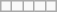<table class="wikitable letters-orange">
<tr>
<td></td>
<td></td>
<td></td>
<td></td>
<td></td>
</tr>
</table>
